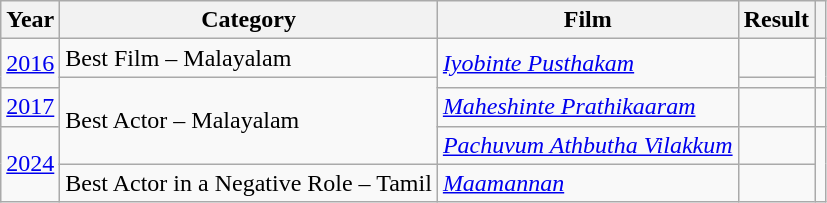<table class="wikitable sortable plainrowheaders">
<tr>
<th scope="col">Year</th>
<th scope="col">Category</th>
<th scope="col">Film</th>
<th scope="col">Result</th>
<th scope="col" class="unsortable"></th>
</tr>
<tr>
<td rowspan="2"><a href='#'>2016</a></td>
<td>Best Film – Malayalam</td>
<td rowspan="2"><em><a href='#'>Iyobinte Pusthakam</a></em></td>
<td></td>
<td rowspan="2"></td>
</tr>
<tr>
<td rowspan="3">Best Actor – Malayalam</td>
<td></td>
</tr>
<tr>
<td><a href='#'>2017</a></td>
<td><em><a href='#'>Maheshinte Prathikaaram</a></em></td>
<td></td>
<td></td>
</tr>
<tr>
<td rowspan="2"><a href='#'>2024</a></td>
<td><em><a href='#'>Pachuvum Athbutha Vilakkum</a></em></td>
<td></td>
<td rowspan="2"></td>
</tr>
<tr>
<td>Best Actor in a Negative Role – Tamil</td>
<td><em><a href='#'>Maamannan</a></em></td>
<td></td>
</tr>
</table>
